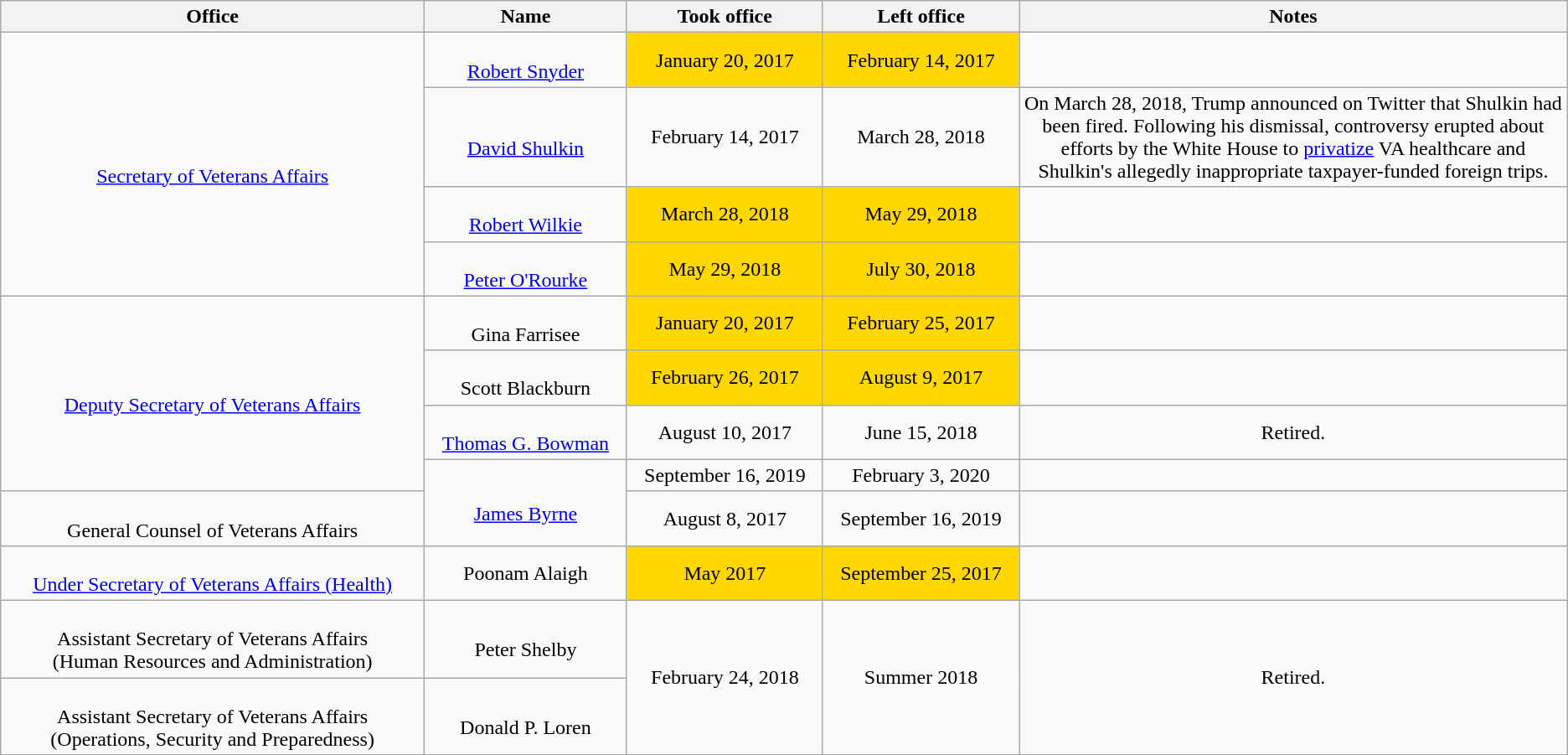<table class="wikitable sortable" style="text-align:center">
<tr>
<th data-sort-type="text">Office</th>
<th data-sort-type="text">Name</th>
<th data-sort-type="date">Took office</th>
<th data-sort-type="date">Left office</th>
<th width="35%">Notes</th>
</tr>
<tr>
<td rowspan="4"><br><a href='#'>Secretary of Veterans Affairs</a></td>
<td><br><a href='#'>Robert Snyder</a></td>
<td style="background:gold">January 20, 2017</td>
<td style="background:gold">February 14, 2017</td>
<td></td>
</tr>
<tr>
<td><br><a href='#'>David Shulkin</a></td>
<td>February 14, 2017</td>
<td>March 28, 2018</td>
<td>On March 28, 2018, Trump announced on Twitter that Shulkin had been fired. Following his dismissal, controversy erupted about efforts by the White House to <a href='#'>privatize</a> VA healthcare and Shulkin's allegedly inappropriate taxpayer-funded foreign trips.</td>
</tr>
<tr>
<td><br><a href='#'>Robert Wilkie</a></td>
<td style="background:gold">March 28, 2018</td>
<td style="background:gold">May 29, 2018</td>
<td></td>
</tr>
<tr>
<td><br><a href='#'>Peter O'Rourke</a></td>
<td style="background:gold">May 29, 2018</td>
<td style="background:gold">July 30, 2018</td>
<td></td>
</tr>
<tr>
<td rowspan="4"><br><a href='#'>Deputy Secretary of Veterans Affairs</a></td>
<td><br>Gina Farrisee</td>
<td style="background:gold">January 20, 2017</td>
<td style="background:gold">February 25, 2017</td>
<td></td>
</tr>
<tr>
<td><br>Scott Blackburn</td>
<td style="background:gold">February 26, 2017</td>
<td style="background:gold">August 9, 2017</td>
<td></td>
</tr>
<tr>
<td><br><a href='#'>Thomas G. Bowman</a></td>
<td>August 10, 2017</td>
<td>June 15, 2018</td>
<td>Retired.</td>
</tr>
<tr>
<td rowspan="2"><br><a href='#'>James Byrne</a></td>
<td>September 16, 2019</td>
<td>February 3, 2020</td>
<td></td>
</tr>
<tr>
<td><br>General Counsel of Veterans Affairs</td>
<td>August 8, 2017</td>
<td>September 16, 2019</td>
<td></td>
</tr>
<tr>
<td><br><a href='#'>Under Secretary of Veterans Affairs (Health)</a></td>
<td>Poonam Alaigh</td>
<td style="background:gold">May 2017</td>
<td style="background:gold">September 25, 2017</td>
<td></td>
</tr>
<tr>
<td><br>Assistant Secretary of Veterans Affairs <br>(Human Resources and Administration)</td>
<td><br>Peter Shelby</td>
<td rowspan="2">February 24, 2018</td>
<td rowspan="2">Summer 2018</td>
<td rowspan="2">Retired.</td>
</tr>
<tr>
<td><br>Assistant Secretary of Veterans Affairs <br>(Operations, Security and Preparedness)</td>
<td><br>Donald P. Loren</td>
</tr>
</table>
